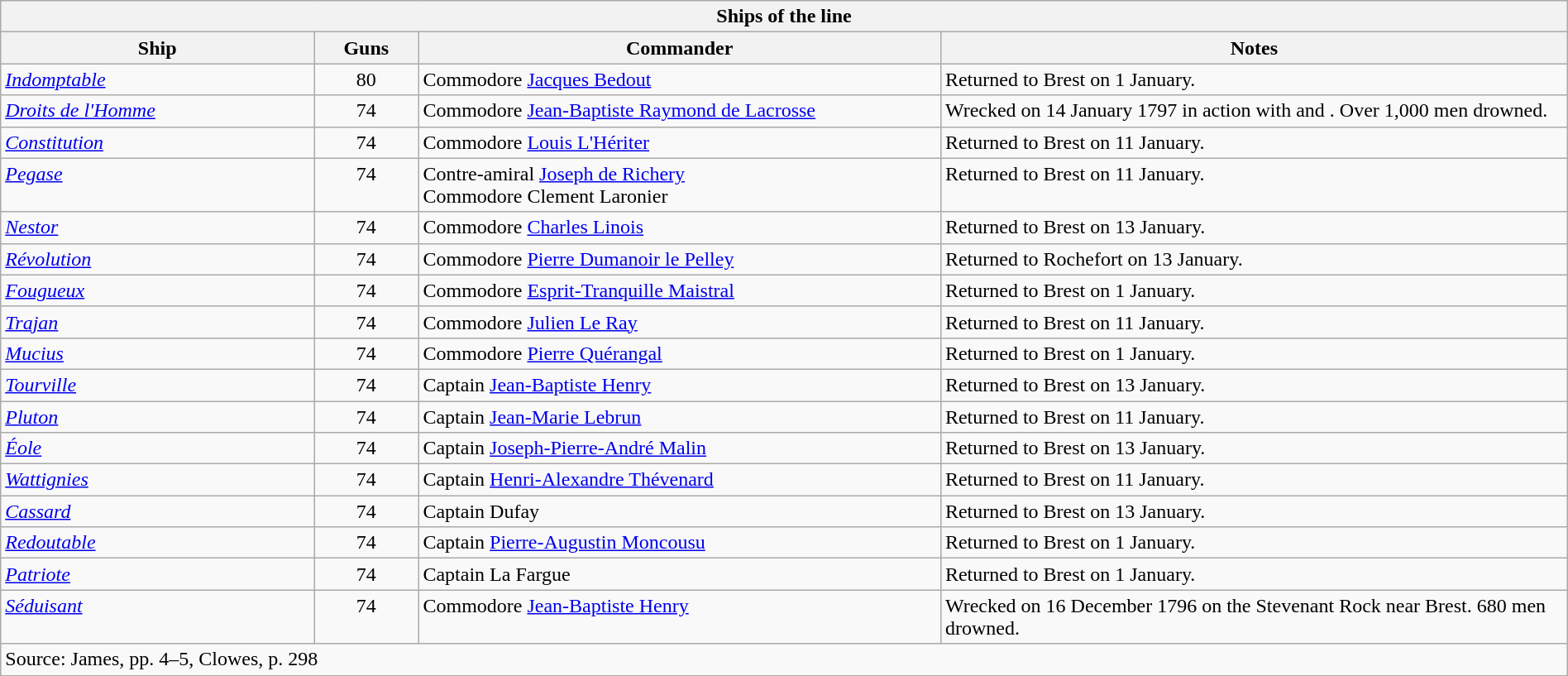<table class="wikitable" width=100%>
<tr valign="top">
<th colspan="11" bgcolor="white">Ships of the line</th>
</tr>
<tr valign="top"|- valign="top">
<th width=15%; align= center>Ship</th>
<th width=5%; align= center>Guns</th>
<th width=25%; align= center>Commander</th>
<th width=30%; align= center>Notes</th>
</tr>
<tr valign="top">
<td align= left><a href='#'><em>Indomptable</em></a></td>
<td align= center>80</td>
<td align= left>Commodore <a href='#'>Jacques Bedout</a></td>
<td align= left>Returned to Brest on 1 January.</td>
</tr>
<tr valign="top">
<td align= left><a href='#'><em>Droits de l'Homme</em></a></td>
<td align= center>74</td>
<td align= left>Commodore <a href='#'>Jean-Baptiste Raymond de Lacrosse</a></td>
<td align= left>Wrecked on 14 January 1797 in action with  and . Over 1,000 men drowned.</td>
</tr>
<tr valign="top">
<td align= left><a href='#'><em>Constitution</em></a></td>
<td align= center>74</td>
<td align= left>Commodore <a href='#'>Louis L'Hériter</a></td>
<td align= left>Returned to Brest on 11 January.</td>
</tr>
<tr valign="top">
<td align= left><a href='#'><em>Pegase</em></a></td>
<td align= center>74</td>
<td align= left>Contre-amiral <a href='#'>Joseph de Richery</a><br>Commodore Clement Laronier</td>
<td align= left>Returned to Brest on 11 January.</td>
</tr>
<tr valign="top">
<td align= left><a href='#'><em>Nestor</em></a></td>
<td align= center>74</td>
<td align= left>Commodore <a href='#'>Charles Linois</a></td>
<td align= left>Returned to Brest on 13 January.</td>
</tr>
<tr valign="top">
<td align= left><a href='#'><em>Révolution</em></a></td>
<td align= center>74</td>
<td align= left>Commodore <a href='#'>Pierre Dumanoir le Pelley</a></td>
<td align= left>Returned to Rochefort on 13 January.</td>
</tr>
<tr valign="top">
<td align= left><a href='#'><em>Fougueux</em></a></td>
<td align= center>74</td>
<td align= left>Commodore <a href='#'>Esprit-Tranquille Maistral</a></td>
<td align= left>Returned to Brest on 1 January.</td>
</tr>
<tr valign="top">
<td align= left><a href='#'><em>Trajan</em></a></td>
<td align= center>74</td>
<td align= left>Commodore <a href='#'>Julien Le Ray</a></td>
<td align= left>Returned to Brest on 11 January.</td>
</tr>
<tr valign="top">
<td align= left><a href='#'><em>Mucius</em></a></td>
<td align= center>74</td>
<td align= left>Commodore <a href='#'>Pierre Quérangal</a></td>
<td align= left>Returned to Brest on 1 January.</td>
</tr>
<tr valign="top">
<td align= left><a href='#'><em>Tourville</em></a></td>
<td align= center>74</td>
<td align= left>Captain <a href='#'>Jean-Baptiste Henry</a></td>
<td align= left>Returned to Brest on 13 January.</td>
</tr>
<tr valign="top">
<td align= left><a href='#'><em>Pluton</em></a></td>
<td align= center>74</td>
<td align= left>Captain <a href='#'>Jean-Marie Lebrun</a></td>
<td align= left>Returned to Brest on 11 January.</td>
</tr>
<tr valign="top">
<td align= left><a href='#'><em>Éole</em></a></td>
<td align= center>74</td>
<td align= left>Captain <a href='#'>Joseph-Pierre-André Malin</a></td>
<td align= left>Returned to Brest on 13 January.</td>
</tr>
<tr valign="top">
<td align= left><a href='#'><em>Wattignies</em></a></td>
<td align= center>74</td>
<td align= left>Captain <a href='#'>Henri-Alexandre Thévenard</a></td>
<td align= left>Returned to Brest on 11 January.</td>
</tr>
<tr valign="top">
<td align= left><a href='#'><em>Cassard</em></a></td>
<td align= center>74</td>
<td align= left>Captain Dufay</td>
<td align= left>Returned to Brest on 13 January.</td>
</tr>
<tr valign="top">
<td align= left><a href='#'><em>Redoutable</em></a></td>
<td align= center>74</td>
<td align= left>Captain <a href='#'>Pierre-Augustin Moncousu</a></td>
<td align= left>Returned to Brest on 1 January.</td>
</tr>
<tr valign="top">
<td align= left><a href='#'><em>Patriote</em></a></td>
<td align= center>74</td>
<td align= left>Captain La Fargue</td>
<td align= left>Returned to Brest on 1 January.</td>
</tr>
<tr valign="top">
<td align= left><a href='#'><em>Séduisant</em></a></td>
<td align= center>74</td>
<td align= left>Commodore <a href='#'>Jean-Baptiste Henry</a></td>
<td align= left>Wrecked on 16 December 1796 on the Stevenant Rock near Brest. 680 men drowned.</td>
</tr>
<tr valign="top">
<td colspan="9" align="left">Source: James, pp. 4–5, Clowes, p. 298</td>
</tr>
<tr>
</tr>
</table>
